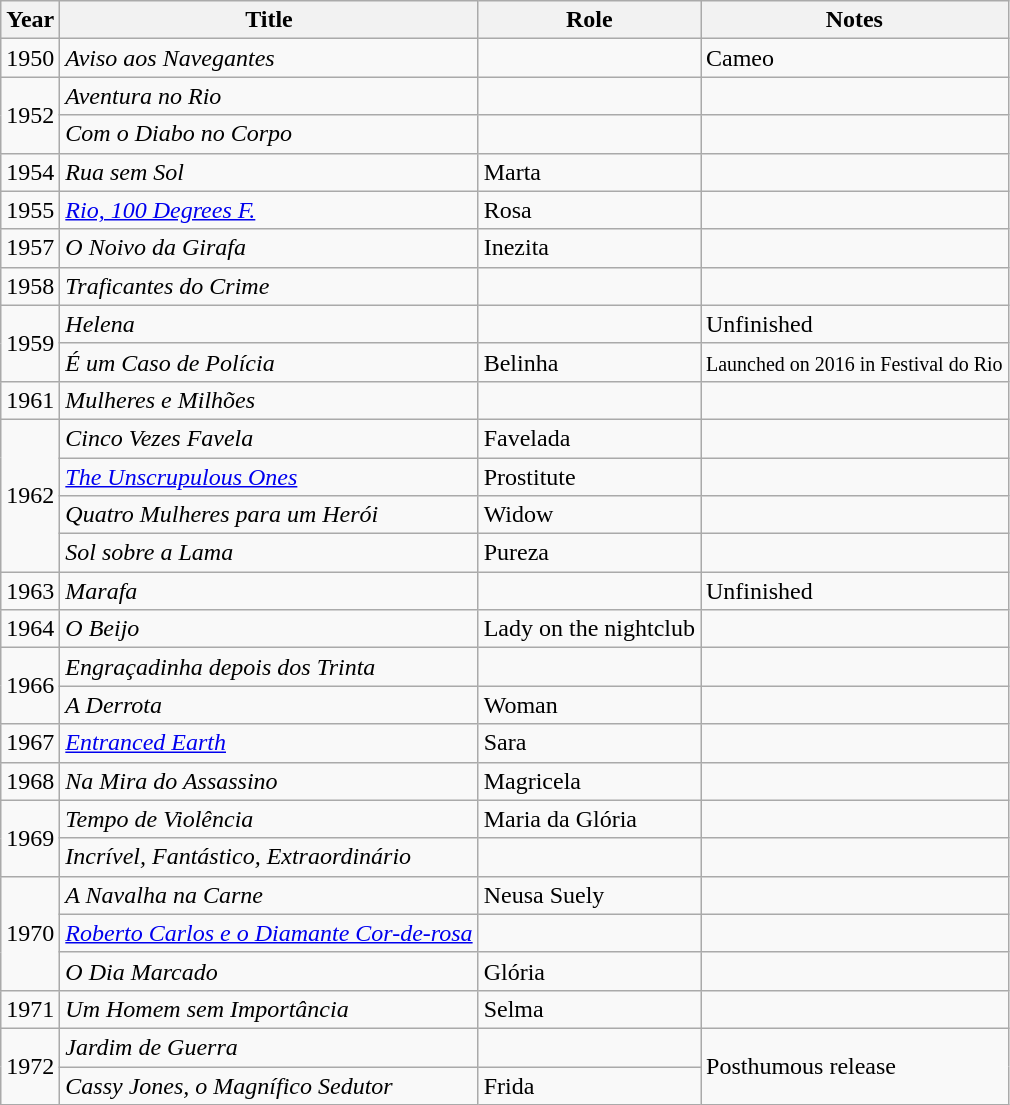<table class="wikitable">
<tr>
<th>Year</th>
<th>Title</th>
<th>Role</th>
<th>Notes</th>
</tr>
<tr>
<td>1950</td>
<td><em>Aviso aos Navegantes</em></td>
<td></td>
<td> Cameo</td>
</tr>
<tr>
<td rowspan="2">1952</td>
<td><em>Aventura no Rio</em></td>
<td></td>
<td></td>
</tr>
<tr>
<td><em>Com o Diabo no Corpo</em></td>
<td></td>
<td></td>
</tr>
<tr>
<td>1954</td>
<td><em>Rua sem Sol</em></td>
<td>Marta</td>
<td></td>
</tr>
<tr>
<td>1955</td>
<td><em><a href='#'>Rio, 100 Degrees F.</a></em></td>
<td>Rosa</td>
<td></td>
</tr>
<tr>
<td>1957</td>
<td><em>O Noivo da Girafa</em></td>
<td>Inezita</td>
<td></td>
</tr>
<tr>
<td>1958</td>
<td><em>Traficantes do Crime</em></td>
<td></td>
<td></td>
</tr>
<tr>
<td rowspan="2">1959</td>
<td><em>Helena</em></td>
<td></td>
<td>Unfinished</td>
</tr>
<tr>
<td><em>É um Caso de Polícia</em></td>
<td>Belinha</td>
<td><small>Launched on 2016 in Festival do Rio</small></td>
</tr>
<tr>
<td>1961</td>
<td><em>Mulheres e Milhões</em></td>
<td></td>
<td></td>
</tr>
<tr>
<td rowspan="4">1962</td>
<td><em>Cinco Vezes Favela</em></td>
<td>Favelada</td>
<td></td>
</tr>
<tr>
<td><em><a href='#'>The Unscrupulous Ones</a></em></td>
<td>Prostitute</td>
<td></td>
</tr>
<tr>
<td><em>Quatro Mulheres para um Herói</em></td>
<td>Widow</td>
<td></td>
</tr>
<tr>
<td><em>Sol sobre a Lama</em></td>
<td>Pureza</td>
<td></td>
</tr>
<tr>
<td>1963</td>
<td><em>Marafa</em></td>
<td></td>
<td>Unfinished</td>
</tr>
<tr>
<td>1964</td>
<td><em>O Beijo</em></td>
<td>Lady on the nightclub</td>
<td></td>
</tr>
<tr>
<td rowspan="2">1966</td>
<td><em>Engraçadinha depois dos Trinta</em></td>
<td></td>
<td></td>
</tr>
<tr>
<td><em>A Derrota</em></td>
<td>Woman</td>
<td></td>
</tr>
<tr>
<td>1967</td>
<td><em><a href='#'>Entranced Earth</a></em></td>
<td>Sara</td>
<td></td>
</tr>
<tr>
<td>1968</td>
<td><em>Na Mira do Assassino</em></td>
<td>Magricela</td>
<td></td>
</tr>
<tr>
<td rowspan="2">1969</td>
<td><em>Tempo de Violência</em></td>
<td>Maria da Glória</td>
<td></td>
</tr>
<tr>
<td><em>Incrível, Fantástico, Extraordinário</em></td>
<td></td>
<td></td>
</tr>
<tr>
<td rowspan="3">1970</td>
<td><em>A Navalha na Carne</em></td>
<td>Neusa Suely</td>
<td></td>
</tr>
<tr>
<td><em><a href='#'>Roberto Carlos e o Diamante Cor-de-rosa</a></em></td>
<td></td>
<td></td>
</tr>
<tr>
<td><em>O Dia Marcado</em></td>
<td>Glória</td>
<td></td>
</tr>
<tr>
<td>1971</td>
<td><em>Um Homem sem Importância</em></td>
<td>Selma</td>
<td></td>
</tr>
<tr>
<td rowspan="2">1972</td>
<td><em>Jardim de Guerra</em></td>
<td></td>
<td rowspan="2">Posthumous release</td>
</tr>
<tr>
<td><em>Cassy Jones, o Magnífico Sedutor</em></td>
<td>Frida</td>
</tr>
</table>
